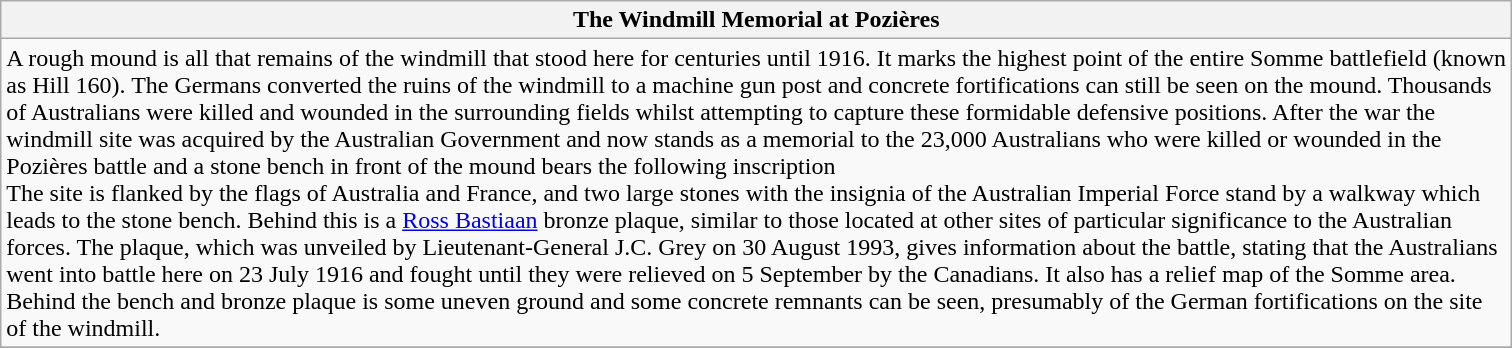<table class="wikitable sortable">
<tr>
<th scope="col" style="width:1000px;">The Windmill Memorial at Pozières</th>
</tr>
<tr>
<td>A rough mound is all that remains of the windmill that stood here for centuries until 1916.  It marks the highest point of the entire Somme battlefield (known as Hill 160).   The Germans converted the ruins of the windmill to a machine gun post and concrete fortifications can still be seen on the mound. Thousands of Australians were killed and wounded in the surrounding fields whilst attempting to capture these formidable defensive positions.   After the war the windmill site was acquired by the Australian Government and now stands as a memorial to the 23,000 Australians who were killed or wounded in the Pozières battle and a stone bench in front of the mound bears the following inscription <br>The site is flanked by the flags of Australia and France, and two large stones with the insignia of the Australian Imperial Force stand by a walkway which leads to the stone bench.  Behind this is a <a href='#'>Ross Bastiaan</a> bronze plaque, similar to those located at other sites of particular significance to the Australian forces.  The plaque, which was unveiled by Lieutenant-General J.C. Grey on 30 August 1993,  gives information about the battle, stating that the Australians went into battle here on 23 July 1916 and fought until they were relieved on 5 September by the Canadians. It also has a relief map of the Somme area.  Behind the bench and bronze plaque is some uneven ground and some concrete remnants can be seen, presumably of the German fortifications on the site of the windmill.
</td>
</tr>
<tr>
</tr>
</table>
